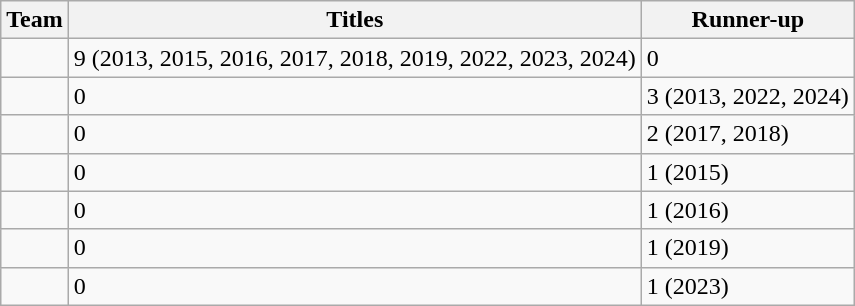<table class="wikitable">
<tr>
<th>Team</th>
<th>Titles</th>
<th>Runner-up</th>
</tr>
<tr>
<td></td>
<td>9 (2013, 2015, 2016, 2017, 2018, 2019, 2022, 2023, 2024)</td>
<td>0</td>
</tr>
<tr>
<td></td>
<td>0</td>
<td>3 (2013, 2022, 2024)</td>
</tr>
<tr>
<td></td>
<td>0</td>
<td>2 (2017, 2018)</td>
</tr>
<tr>
<td></td>
<td>0</td>
<td>1 (2015)</td>
</tr>
<tr>
<td></td>
<td>0</td>
<td>1 (2016)</td>
</tr>
<tr>
<td></td>
<td>0</td>
<td>1 (2019)</td>
</tr>
<tr>
<td></td>
<td>0</td>
<td>1 (2023)</td>
</tr>
</table>
